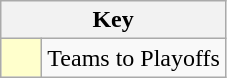<table class="wikitable" style="text-align: center;">
<tr>
<th colspan=2>Key</th>
</tr>
<tr>
<td style="background:#ffffcc; width:20px;"></td>
<td align=left>Teams to Playoffs</td>
</tr>
</table>
